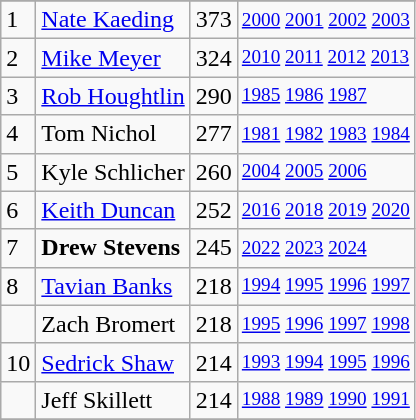<table class="wikitable">
<tr>
</tr>
<tr>
<td>1</td>
<td><a href='#'>Nate Kaeding</a></td>
<td>373</td>
<td style="font-size:80%;"><a href='#'>2000</a> <a href='#'>2001</a> <a href='#'>2002</a> <a href='#'>2003</a></td>
</tr>
<tr>
<td>2</td>
<td><a href='#'>Mike Meyer</a></td>
<td>324</td>
<td style="font-size:80%;"><a href='#'>2010</a> <a href='#'>2011</a> <a href='#'>2012</a> <a href='#'>2013</a></td>
</tr>
<tr>
<td>3</td>
<td><a href='#'>Rob Houghtlin</a></td>
<td>290</td>
<td style="font-size:80%;"><a href='#'>1985</a> <a href='#'>1986</a> <a href='#'>1987</a></td>
</tr>
<tr>
<td>4</td>
<td>Tom Nichol</td>
<td>277</td>
<td style="font-size:80%;"><a href='#'>1981</a> <a href='#'>1982</a> <a href='#'>1983</a> <a href='#'>1984</a></td>
</tr>
<tr>
<td>5</td>
<td>Kyle Schlicher</td>
<td>260</td>
<td style="font-size:80%;"><a href='#'>2004</a> <a href='#'>2005</a> <a href='#'>2006</a></td>
</tr>
<tr>
<td>6</td>
<td><a href='#'>Keith Duncan</a></td>
<td>252</td>
<td style="font-size:80%;"><a href='#'>2016</a> <a href='#'>2018</a> <a href='#'>2019</a> <a href='#'>2020</a></td>
</tr>
<tr>
<td>7</td>
<td><strong>Drew Stevens</strong></td>
<td>245</td>
<td style="font-size:80%;"><a href='#'>2022</a> <a href='#'>2023</a> <a href='#'>2024</a></td>
</tr>
<tr>
<td>8</td>
<td><a href='#'>Tavian Banks</a></td>
<td>218</td>
<td style="font-size:80%;"><a href='#'>1994</a> <a href='#'>1995</a> <a href='#'>1996</a> <a href='#'>1997</a></td>
</tr>
<tr>
<td> </td>
<td>Zach Bromert</td>
<td>218</td>
<td style="font-size:80%;"><a href='#'>1995</a> <a href='#'>1996</a> <a href='#'>1997</a> <a href='#'>1998</a></td>
</tr>
<tr>
<td>10</td>
<td><a href='#'>Sedrick Shaw</a></td>
<td>214</td>
<td style="font-size:80%;"><a href='#'>1993</a> <a href='#'>1994</a> <a href='#'>1995</a> <a href='#'>1996</a></td>
</tr>
<tr>
<td></td>
<td>Jeff Skillett</td>
<td>214</td>
<td style="font-size:80%;"><a href='#'>1988</a> <a href='#'>1989</a> <a href='#'>1990</a> <a href='#'>1991</a><br></td>
</tr>
<tr>
</tr>
</table>
